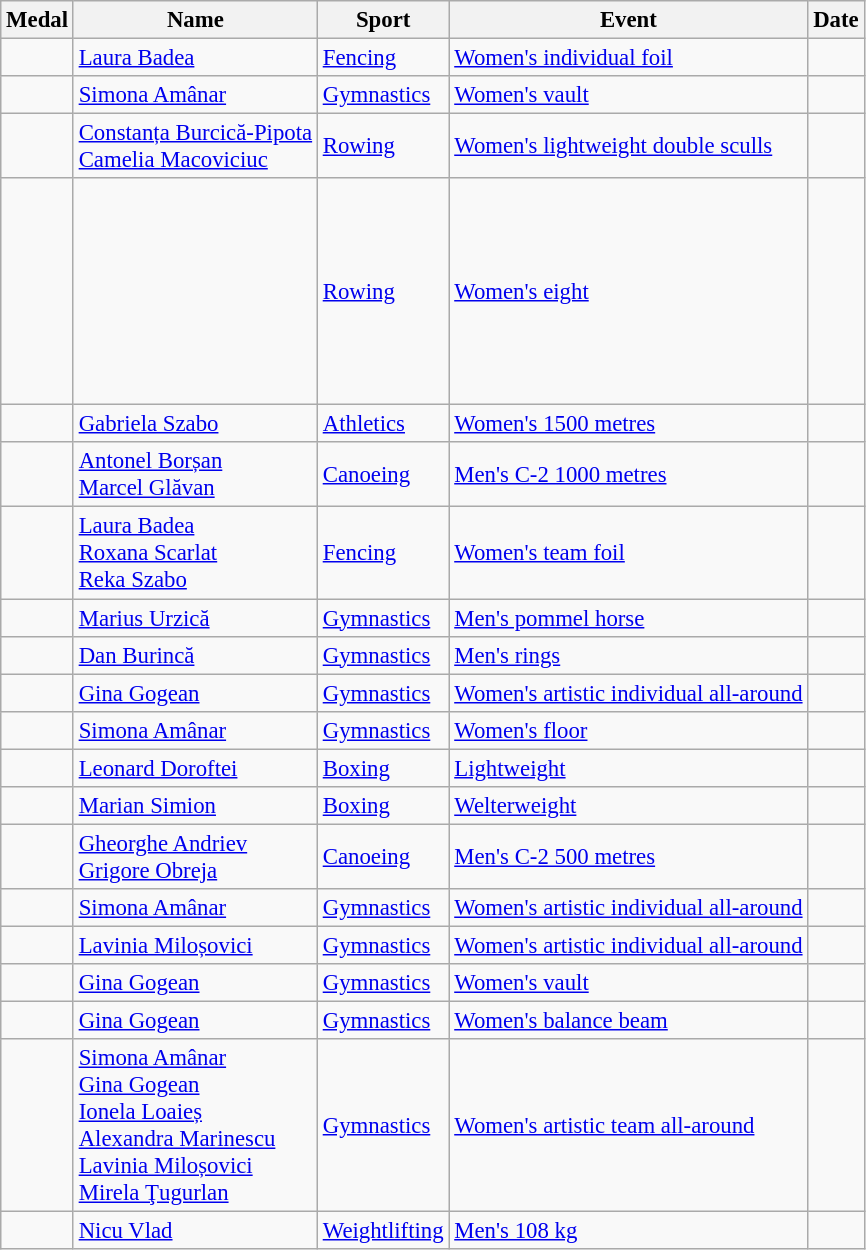<table class="wikitable sortable" style="font-size:95%">
<tr>
<th>Medal</th>
<th>Name</th>
<th>Sport</th>
<th>Event</th>
<th>Date</th>
</tr>
<tr>
<td></td>
<td><a href='#'>Laura Badea</a></td>
<td><a href='#'>Fencing</a></td>
<td><a href='#'>Women's individual foil</a></td>
<td></td>
</tr>
<tr>
<td></td>
<td><a href='#'>Simona Amânar</a></td>
<td><a href='#'>Gymnastics</a></td>
<td><a href='#'>Women's vault</a></td>
<td></td>
</tr>
<tr>
<td></td>
<td><a href='#'>Constanța Burcică-Pipota</a><br><a href='#'>Camelia Macoviciuc</a></td>
<td><a href='#'>Rowing</a></td>
<td><a href='#'>Women's lightweight double sculls</a></td>
<td></td>
</tr>
<tr>
<td></td>
<td><br><br><br><br><br><br><br><br></td>
<td><a href='#'>Rowing</a></td>
<td><a href='#'>Women's eight</a></td>
<td></td>
</tr>
<tr>
<td></td>
<td><a href='#'>Gabriela Szabo</a></td>
<td><a href='#'>Athletics</a></td>
<td><a href='#'>Women's 1500 metres</a></td>
<td></td>
</tr>
<tr>
<td></td>
<td><a href='#'>Antonel Borșan</a><br><a href='#'>Marcel Glăvan</a></td>
<td><a href='#'>Canoeing</a></td>
<td><a href='#'>Men's C-2 1000 metres</a></td>
<td></td>
</tr>
<tr>
<td></td>
<td><a href='#'>Laura Badea</a><br> <a href='#'>Roxana Scarlat</a><br><a href='#'>Reka Szabo</a></td>
<td><a href='#'>Fencing</a></td>
<td><a href='#'>Women's team foil</a></td>
<td></td>
</tr>
<tr>
<td></td>
<td><a href='#'>Marius Urzică</a></td>
<td><a href='#'>Gymnastics</a></td>
<td><a href='#'>Men's pommel horse</a></td>
<td></td>
</tr>
<tr>
<td></td>
<td><a href='#'>Dan Burincă</a></td>
<td><a href='#'>Gymnastics</a></td>
<td><a href='#'>Men's rings</a></td>
<td></td>
</tr>
<tr>
<td></td>
<td><a href='#'>Gina Gogean</a></td>
<td><a href='#'>Gymnastics</a></td>
<td><a href='#'>Women's artistic individual all-around</a></td>
<td></td>
</tr>
<tr>
<td></td>
<td><a href='#'>Simona Amânar</a></td>
<td><a href='#'>Gymnastics</a></td>
<td><a href='#'>Women's floor</a></td>
<td></td>
</tr>
<tr>
<td></td>
<td><a href='#'>Leonard Doroftei</a></td>
<td><a href='#'>Boxing</a></td>
<td><a href='#'>Lightweight</a></td>
<td></td>
</tr>
<tr>
<td></td>
<td><a href='#'>Marian Simion</a></td>
<td><a href='#'>Boxing</a></td>
<td><a href='#'>Welterweight</a></td>
<td></td>
</tr>
<tr>
<td></td>
<td><a href='#'>Gheorghe Andriev</a><br><a href='#'>Grigore Obreja</a></td>
<td><a href='#'>Canoeing</a></td>
<td><a href='#'>Men's C-2 500 metres</a></td>
<td></td>
</tr>
<tr>
<td></td>
<td><a href='#'>Simona Amânar</a></td>
<td><a href='#'>Gymnastics</a></td>
<td><a href='#'>Women's artistic individual all-around</a></td>
<td></td>
</tr>
<tr>
<td></td>
<td><a href='#'>Lavinia Miloșovici</a></td>
<td><a href='#'>Gymnastics</a></td>
<td><a href='#'>Women's artistic individual all-around</a></td>
<td></td>
</tr>
<tr>
<td></td>
<td><a href='#'>Gina Gogean</a></td>
<td><a href='#'>Gymnastics</a></td>
<td><a href='#'>Women's vault</a></td>
<td></td>
</tr>
<tr>
<td></td>
<td><a href='#'>Gina Gogean</a></td>
<td><a href='#'>Gymnastics</a></td>
<td><a href='#'>Women's balance beam</a></td>
<td></td>
</tr>
<tr>
<td></td>
<td><a href='#'>Simona Amânar</a><br><a href='#'>Gina Gogean</a><br><a href='#'>Ionela Loaieș</a><br><a href='#'>Alexandra Marinescu</a><br><a href='#'>Lavinia Miloșovici</a><br><a href='#'>Mirela Ţugurlan</a></td>
<td><a href='#'>Gymnastics</a></td>
<td><a href='#'>Women's artistic team all-around</a></td>
<td></td>
</tr>
<tr>
<td></td>
<td><a href='#'>Nicu Vlad</a></td>
<td><a href='#'>Weightlifting</a></td>
<td><a href='#'>Men's 108 kg</a></td>
<td></td>
</tr>
</table>
